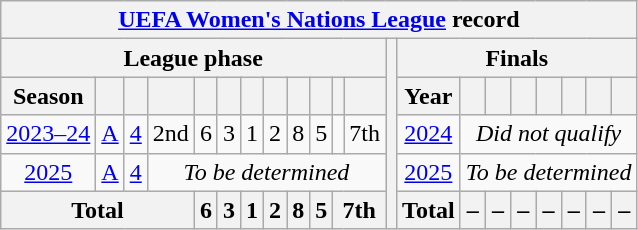<table class="wikitable" style="text-align:center">
<tr>
<th colspan="22"><a href='#'>UEFA Women's Nations League</a> record</th>
</tr>
<tr>
<th colspan="12">League phase</th>
<th rowspan="5"></th>
<th colspan="9">Finals</th>
</tr>
<tr>
<th>Season</th>
<th></th>
<th></th>
<th></th>
<th></th>
<th></th>
<th></th>
<th></th>
<th></th>
<th></th>
<th></th>
<th></th>
<th>Year</th>
<th></th>
<th></th>
<th></th>
<th></th>
<th></th>
<th></th>
<th></th>
</tr>
<tr>
<td><a href='#'>2023–24</a></td>
<td><a href='#'>A</a></td>
<td><a href='#'>4</a></td>
<td>2nd</td>
<td>6</td>
<td>3</td>
<td>1</td>
<td>2</td>
<td>8</td>
<td>5</td>
<td></td>
<td>7th</td>
<td> <a href='#'>2024</a></td>
<td colspan="8"><em>Did not qualify</em></td>
</tr>
<tr>
<td><a href='#'>2025</a></td>
<td><a href='#'>A</a></td>
<td><a href='#'>4</a></td>
<td colspan="9"><em>To be determined</em></td>
<td> <a href='#'>2025</a></td>
<td colspan="7"><em>To be determined</em></td>
</tr>
<tr>
<th colspan="4">Total</th>
<th>6</th>
<th>3</th>
<th>1</th>
<th>2</th>
<th>8</th>
<th>5</th>
<th colspan=2>7th</th>
<th>Total</th>
<th>–</th>
<th>–</th>
<th>–</th>
<th>–</th>
<th>–</th>
<th>–</th>
<th>–</th>
</tr>
</table>
